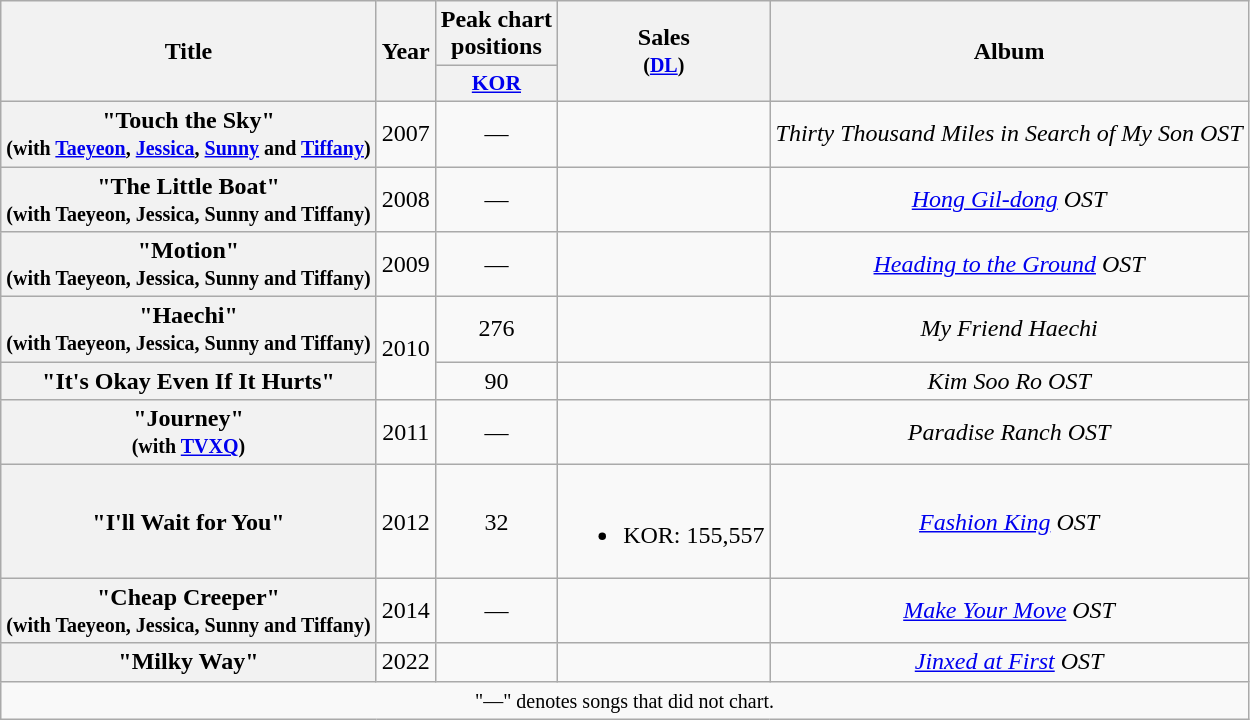<table class="wikitable plainrowheaders" style="text-align:center;">
<tr>
<th rowspan=2>Title</th>
<th rowspan=2>Year</th>
<th>Peak chart<br>positions</th>
<th rowspan=2>Sales<br><small>(<a href='#'>DL</a>)</small></th>
<th rowspan=2>Album</th>
</tr>
<tr>
<th style="font-size:90%;"><a href='#'>KOR</a><br></th>
</tr>
<tr>
<th scope=row>"Touch the Sky"<br><small>(with <a href='#'>Taeyeon</a>, <a href='#'>Jessica</a>, <a href='#'>Sunny</a> and <a href='#'>Tiffany</a>)</small></th>
<td>2007</td>
<td>—</td>
<td></td>
<td><em>Thirty Thousand Miles in Search of My Son OST</em></td>
</tr>
<tr>
<th scope=row>"The Little Boat"<br><small>(with Taeyeon, Jessica, Sunny and Tiffany)</small></th>
<td>2008</td>
<td>—</td>
<td></td>
<td><em><a href='#'>Hong Gil-dong</a> OST</em></td>
</tr>
<tr>
<th scope=row>"Motion"<br><small>(with Taeyeon, Jessica, Sunny and Tiffany)</small></th>
<td>2009</td>
<td>—</td>
<td></td>
<td><em><a href='#'>Heading to the Ground</a> OST</em></td>
</tr>
<tr>
<th scope=row>"Haechi"<br><small>(with Taeyeon, Jessica, Sunny and Tiffany)</small></th>
<td rowspan=2>2010</td>
<td>276</td>
<td></td>
<td><em>My Friend Haechi</em></td>
</tr>
<tr>
<th scope=row>"It's Okay Even If It Hurts"</th>
<td>90</td>
<td></td>
<td><em>Kim Soo Ro OST</em></td>
</tr>
<tr>
<th scope=row>"Journey"<br><small>(with <a href='#'>TVXQ</a>)</small></th>
<td>2011</td>
<td>—</td>
<td></td>
<td><em>Paradise Ranch OST</em></td>
</tr>
<tr>
<th scope=row>"I'll Wait for You"</th>
<td>2012</td>
<td>32</td>
<td><br><ul><li>KOR: 155,557</li></ul></td>
<td><em><a href='#'>Fashion King</a> OST</em></td>
</tr>
<tr>
<th scope=row>"Cheap Creeper"<br><small>(with Taeyeon, Jessica, Sunny and Tiffany)</small></th>
<td>2014</td>
<td>—</td>
<td></td>
<td><em><a href='#'>Make Your Move</a> OST</em></td>
</tr>
<tr>
<th scope=row>"Milky Way"</th>
<td>2022</td>
<td></td>
<td></td>
<td><em><a href='#'>Jinxed at First</a> OST</em></td>
</tr>
<tr>
<td colspan=5><small>"—" denotes songs that did not chart.</small></td>
</tr>
</table>
